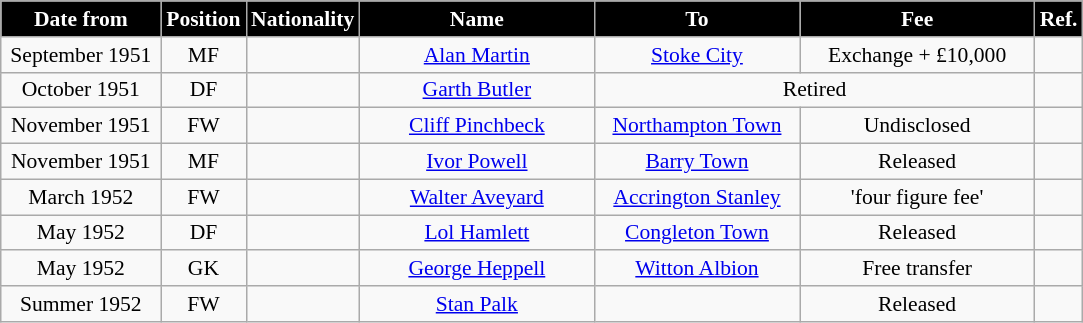<table class="wikitable" style="text-align:center; font-size:90%; ">
<tr>
<th style="background:#000000; color:white; width:100px;">Date from</th>
<th style="background:#000000; color:white; width:50px;">Position</th>
<th style="background:#000000; color:white; width:50px;">Nationality</th>
<th style="background:#000000; color:white; width:150px;">Name</th>
<th style="background:#000000; color:white; width:130px;">To</th>
<th style="background:#000000; color:white; width:150px;">Fee</th>
<th style="background:#000000; color:white; width:25px;">Ref.</th>
</tr>
<tr>
<td>September 1951</td>
<td>MF</td>
<td></td>
<td><a href='#'>Alan Martin</a></td>
<td><a href='#'>Stoke City</a></td>
<td>Exchange + £10,000</td>
<td></td>
</tr>
<tr>
<td>October 1951</td>
<td>DF</td>
<td></td>
<td><a href='#'>Garth Butler</a></td>
<td colspan="2">Retired</td>
<td></td>
</tr>
<tr>
<td>November 1951</td>
<td>FW</td>
<td></td>
<td><a href='#'>Cliff Pinchbeck</a></td>
<td><a href='#'>Northampton Town</a></td>
<td>Undisclosed</td>
<td></td>
</tr>
<tr>
<td>November 1951</td>
<td>MF</td>
<td></td>
<td><a href='#'>Ivor Powell</a></td>
<td> <a href='#'>Barry Town</a></td>
<td>Released</td>
<td></td>
</tr>
<tr>
<td>March 1952</td>
<td>FW</td>
<td></td>
<td><a href='#'>Walter Aveyard</a></td>
<td><a href='#'>Accrington Stanley</a></td>
<td>'four figure fee'</td>
<td></td>
</tr>
<tr>
<td>May 1952</td>
<td>DF</td>
<td></td>
<td><a href='#'>Lol Hamlett</a></td>
<td><a href='#'>Congleton Town</a></td>
<td>Released</td>
<td></td>
</tr>
<tr>
<td>May 1952</td>
<td>GK</td>
<td></td>
<td><a href='#'>George Heppell</a></td>
<td><a href='#'>Witton Albion</a></td>
<td>Free transfer</td>
<td></td>
</tr>
<tr>
<td>Summer 1952</td>
<td>FW</td>
<td></td>
<td><a href='#'>Stan Palk</a></td>
<td></td>
<td>Released</td>
<td></td>
</tr>
</table>
